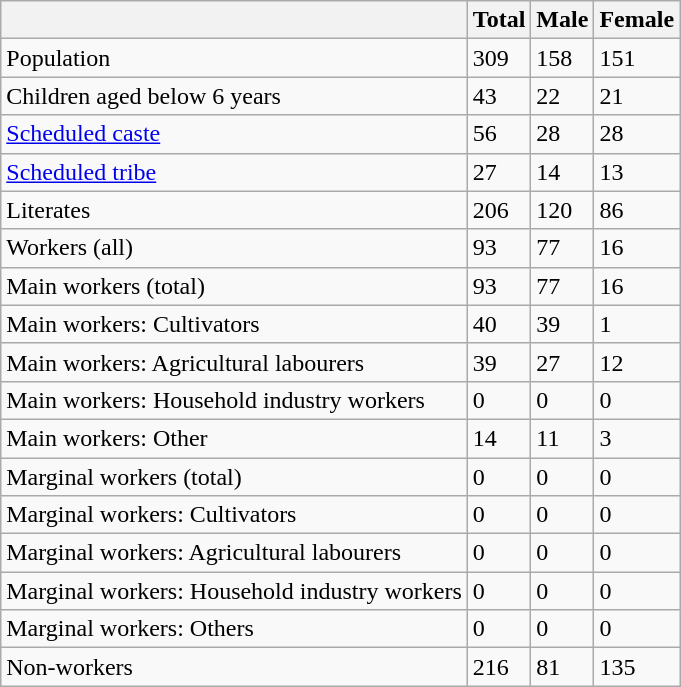<table class="wikitable sortable">
<tr>
<th></th>
<th>Total</th>
<th>Male</th>
<th>Female</th>
</tr>
<tr>
<td>Population</td>
<td>309</td>
<td>158</td>
<td>151</td>
</tr>
<tr>
<td>Children aged below 6 years</td>
<td>43</td>
<td>22</td>
<td>21</td>
</tr>
<tr>
<td><a href='#'>Scheduled caste</a></td>
<td>56</td>
<td>28</td>
<td>28</td>
</tr>
<tr>
<td><a href='#'>Scheduled tribe</a></td>
<td>27</td>
<td>14</td>
<td>13</td>
</tr>
<tr>
<td>Literates</td>
<td>206</td>
<td>120</td>
<td>86</td>
</tr>
<tr>
<td>Workers (all)</td>
<td>93</td>
<td>77</td>
<td>16</td>
</tr>
<tr>
<td>Main workers (total)</td>
<td>93</td>
<td>77</td>
<td>16</td>
</tr>
<tr>
<td>Main workers: Cultivators</td>
<td>40</td>
<td>39</td>
<td>1</td>
</tr>
<tr>
<td>Main workers: Agricultural labourers</td>
<td>39</td>
<td>27</td>
<td>12</td>
</tr>
<tr>
<td>Main workers: Household industry workers</td>
<td>0</td>
<td>0</td>
<td>0</td>
</tr>
<tr>
<td>Main workers: Other</td>
<td>14</td>
<td>11</td>
<td>3</td>
</tr>
<tr>
<td>Marginal workers (total)</td>
<td>0</td>
<td>0</td>
<td>0</td>
</tr>
<tr>
<td>Marginal workers: Cultivators</td>
<td>0</td>
<td>0</td>
<td>0</td>
</tr>
<tr>
<td>Marginal workers: Agricultural labourers</td>
<td>0</td>
<td>0</td>
<td>0</td>
</tr>
<tr>
<td>Marginal workers: Household industry workers</td>
<td>0</td>
<td>0</td>
<td>0</td>
</tr>
<tr>
<td>Marginal workers: Others</td>
<td>0</td>
<td>0</td>
<td>0</td>
</tr>
<tr>
<td>Non-workers</td>
<td>216</td>
<td>81</td>
<td>135</td>
</tr>
</table>
